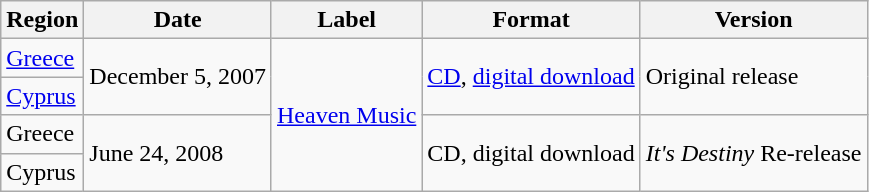<table class="sortable wikitable">
<tr>
<th>Region</th>
<th>Date</th>
<th>Label</th>
<th>Format</th>
<th>Version</th>
</tr>
<tr>
<td><a href='#'>Greece</a></td>
<td rowspan="2">December 5, 2007</td>
<td rowspan="4"><a href='#'>Heaven Music</a></td>
<td rowspan="2"><a href='#'>CD</a>, <a href='#'>digital download</a></td>
<td rowspan="2">Original release</td>
</tr>
<tr>
<td><a href='#'>Cyprus</a></td>
</tr>
<tr>
<td>Greece</td>
<td rowspan="2">June 24, 2008</td>
<td rowspan="2">CD, digital download</td>
<td rowspan="2"><em>It's Destiny</em> Re-release</td>
</tr>
<tr>
<td>Cyprus</td>
</tr>
</table>
